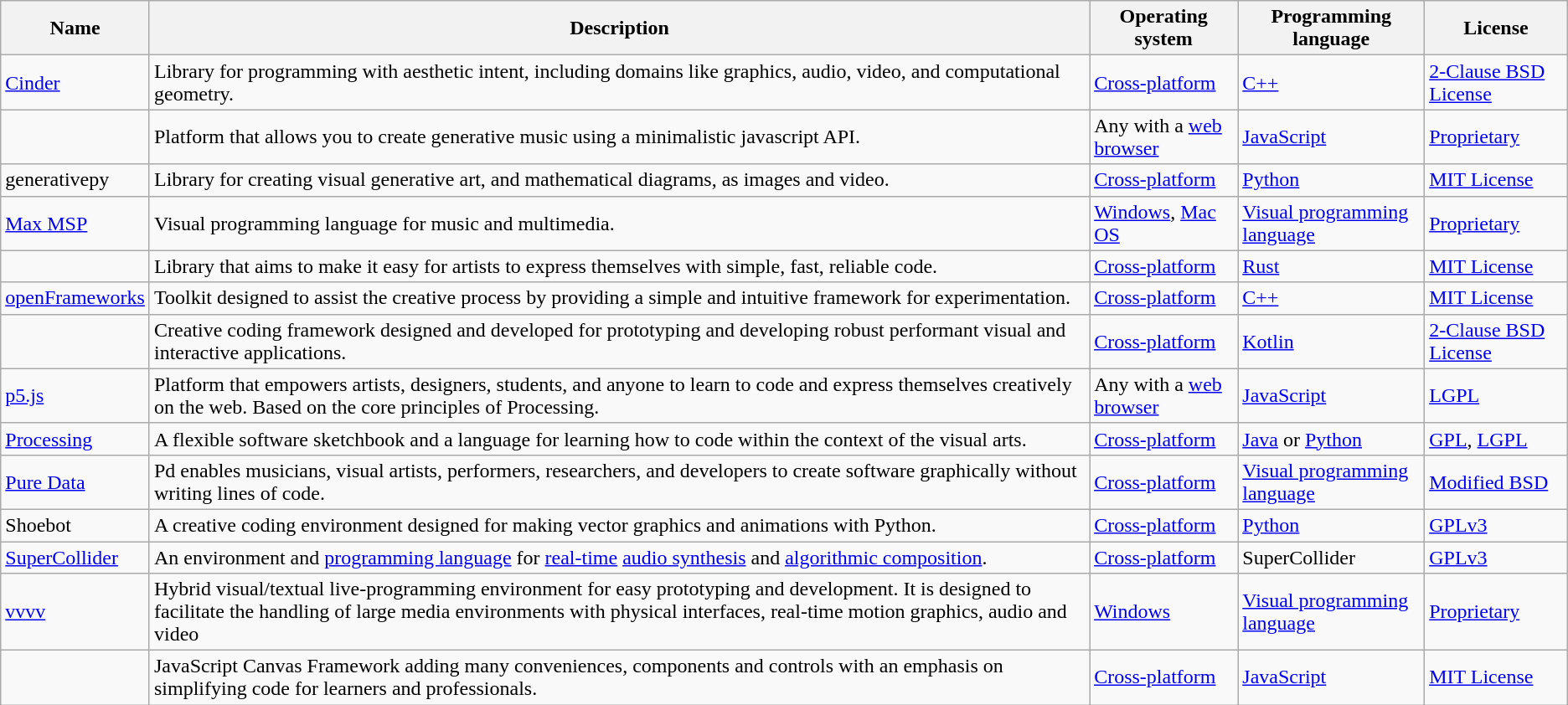<table class="wikitable sortable">
<tr>
<th>Name</th>
<th>Description</th>
<th>Operating system</th>
<th>Programming language</th>
<th>License</th>
</tr>
<tr>
<td><a href='#'>Cinder</a></td>
<td>Library for programming with aesthetic intent, including domains like graphics, audio, video, and computational geometry.</td>
<td><a href='#'>Cross-platform</a></td>
<td><a href='#'>C++</a></td>
<td><a href='#'>2-Clause BSD License</a></td>
</tr>
<tr>
<td></td>
<td>Platform that allows you to create generative music using a minimalistic javascript API.</td>
<td>Any with a <a href='#'>web browser</a></td>
<td><a href='#'>JavaScript</a></td>
<td><a href='#'>Proprietary</a></td>
</tr>
<tr>
<td>generativepy</td>
<td>Library for creating visual generative art, and mathematical diagrams, as images and video.</td>
<td><a href='#'>Cross-platform</a></td>
<td><a href='#'>Python</a></td>
<td><a href='#'>MIT License</a></td>
</tr>
<tr>
<td><a href='#'>Max MSP</a></td>
<td>Visual programming language for music and multimedia.</td>
<td><a href='#'>Windows</a>, <a href='#'>Mac OS</a></td>
<td><a href='#'>Visual programming language</a></td>
<td><a href='#'>Proprietary</a></td>
</tr>
<tr>
<td></td>
<td>Library that aims to make it easy for artists to express themselves with simple, fast, reliable code.</td>
<td><a href='#'>Cross-platform</a></td>
<td><a href='#'>Rust</a></td>
<td><a href='#'>MIT License</a></td>
</tr>
<tr>
<td><a href='#'>openFrameworks</a></td>
<td>Toolkit designed to assist the creative process by providing a simple and intuitive framework for experimentation.</td>
<td><a href='#'>Cross-platform</a></td>
<td><a href='#'>C++</a></td>
<td><a href='#'>MIT License</a></td>
</tr>
<tr>
<td></td>
<td>Creative coding framework designed and developed for prototyping and developing robust performant visual and interactive applications.</td>
<td><a href='#'>Cross-platform</a></td>
<td><a href='#'>Kotlin</a></td>
<td><a href='#'>2-Clause BSD License</a></td>
</tr>
<tr>
<td><a href='#'>p5.js</a></td>
<td>Platform that empowers artists, designers, students, and anyone to learn to code and express themselves creatively on the web. Based on the core principles of Processing.</td>
<td>Any with a <a href='#'>web browser</a></td>
<td><a href='#'>JavaScript</a></td>
<td><a href='#'>LGPL</a></td>
</tr>
<tr>
<td><a href='#'>Processing</a></td>
<td>A flexible software sketchbook and a language for learning how to code within the context of the visual arts.</td>
<td><a href='#'>Cross-platform</a></td>
<td><a href='#'>Java</a> or <a href='#'>Python</a></td>
<td><a href='#'>GPL</a>, <a href='#'>LGPL</a></td>
</tr>
<tr>
<td><a href='#'>Pure Data</a></td>
<td>Pd enables musicians, visual artists, performers, researchers, and developers to create software graphically without writing lines of code.</td>
<td><a href='#'>Cross-platform</a></td>
<td><a href='#'>Visual programming language</a></td>
<td><a href='#'>Modified BSD</a></td>
</tr>
<tr>
<td>Shoebot</td>
<td>A creative coding environment designed for making vector graphics and animations with Python.</td>
<td><a href='#'>Cross-platform</a></td>
<td><a href='#'>Python</a></td>
<td><a href='#'>GPLv3</a></td>
</tr>
<tr>
<td><a href='#'>SuperCollider</a></td>
<td>An environment and <a href='#'>programming language</a> for <a href='#'>real-time</a> <a href='#'>audio synthesis</a> and <a href='#'>algorithmic composition</a>.</td>
<td><a href='#'>Cross-platform</a></td>
<td>SuperCollider</td>
<td><a href='#'>GPLv3</a></td>
</tr>
<tr>
<td><a href='#'>vvvv</a></td>
<td>Hybrid visual/textual live-programming environment for easy prototyping and development. It is designed to facilitate the handling of large media environments with physical interfaces, real-time motion graphics, audio and video</td>
<td><a href='#'>Windows</a></td>
<td><a href='#'>Visual programming language</a></td>
<td><a href='#'>Proprietary</a></td>
</tr>
<tr>
<td></td>
<td>JavaScript Canvas Framework adding many conveniences, components and controls with an emphasis on simplifying code for learners and professionals.</td>
<td><a href='#'>Cross-platform</a></td>
<td><a href='#'>JavaScript</a></td>
<td><a href='#'>MIT License</a></td>
</tr>
</table>
